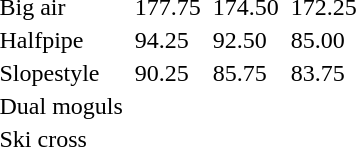<table>
<tr>
<td>Big air<br></td>
<td></td>
<td>177.75</td>
<td></td>
<td>174.50</td>
<td></td>
<td>172.25</td>
</tr>
<tr>
<td>Halfpipe<br></td>
<td></td>
<td>94.25</td>
<td></td>
<td>92.50</td>
<td></td>
<td>85.00</td>
</tr>
<tr>
<td>Slopestyle<br></td>
<td></td>
<td>90.25</td>
<td></td>
<td>85.75</td>
<td></td>
<td>83.75</td>
</tr>
<tr>
<td>Dual moguls<br></td>
<td colspan=2></td>
<td colspan=2></td>
<td colspan=2></td>
</tr>
<tr>
<td>Ski cross<br></td>
<td colspan=2></td>
<td colspan=2></td>
<td colspan=2></td>
</tr>
</table>
